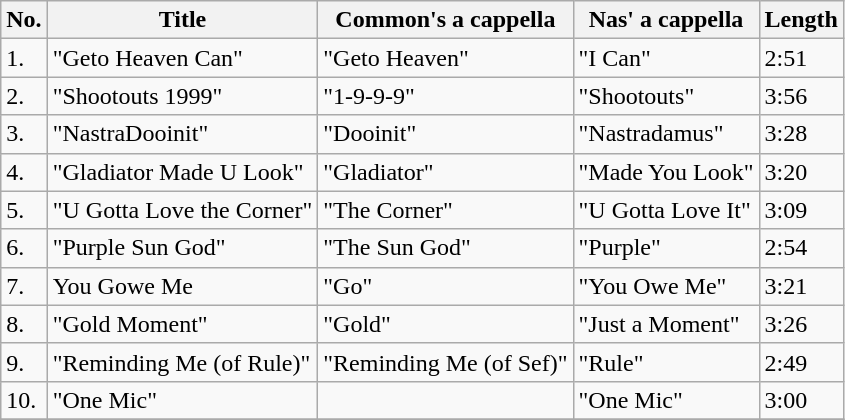<table class="wikitable">
<tr>
<th scope="col">No.</th>
<th scope="col">Title</th>
<th scope="col">Common's a cappella</th>
<th scope="col">Nas' a cappella</th>
<th scope="col">Length</th>
</tr>
<tr>
<td>1.</td>
<td scope="row">"Geto Heaven Can"</td>
<td>"Geto Heaven"</td>
<td>"I Can"</td>
<td>2:51</td>
</tr>
<tr>
<td>2.</td>
<td scope="row">"Shootouts 1999"</td>
<td>"1-9-9-9"</td>
<td>"Shootouts"</td>
<td>3:56</td>
</tr>
<tr>
<td>3.</td>
<td scope="row">"NastraDooinit"</td>
<td>"Dooinit"</td>
<td>"Nastradamus"</td>
<td>3:28</td>
</tr>
<tr>
<td>4.</td>
<td scope="row">"Gladiator Made U Look"</td>
<td>"Gladiator"</td>
<td>"Made You Look"</td>
<td>3:20</td>
</tr>
<tr>
<td>5.</td>
<td scope="row">"U Gotta Love the Corner"</td>
<td>"The Corner"</td>
<td>"U Gotta Love It"</td>
<td>3:09</td>
</tr>
<tr>
<td>6.</td>
<td scope="row">"Purple Sun God"</td>
<td>"The Sun God"</td>
<td>"Purple"</td>
<td>2:54</td>
</tr>
<tr>
<td>7.</td>
<td scope="row">You Gowe Me</td>
<td>"Go"</td>
<td>"You Owe Me"</td>
<td>3:21</td>
</tr>
<tr>
<td>8.</td>
<td scope="row">"Gold Moment"</td>
<td>"Gold"</td>
<td>"Just a Moment"</td>
<td>3:26</td>
</tr>
<tr>
<td>9.</td>
<td scope="row">"Reminding Me (of Rule)"</td>
<td>"Reminding Me (of Sef)"</td>
<td>"Rule"</td>
<td>2:49</td>
</tr>
<tr>
<td>10.</td>
<td scope="row">"One Mic"</td>
<td></td>
<td>"One Mic"</td>
<td>3:00</td>
</tr>
<tr>
</tr>
</table>
